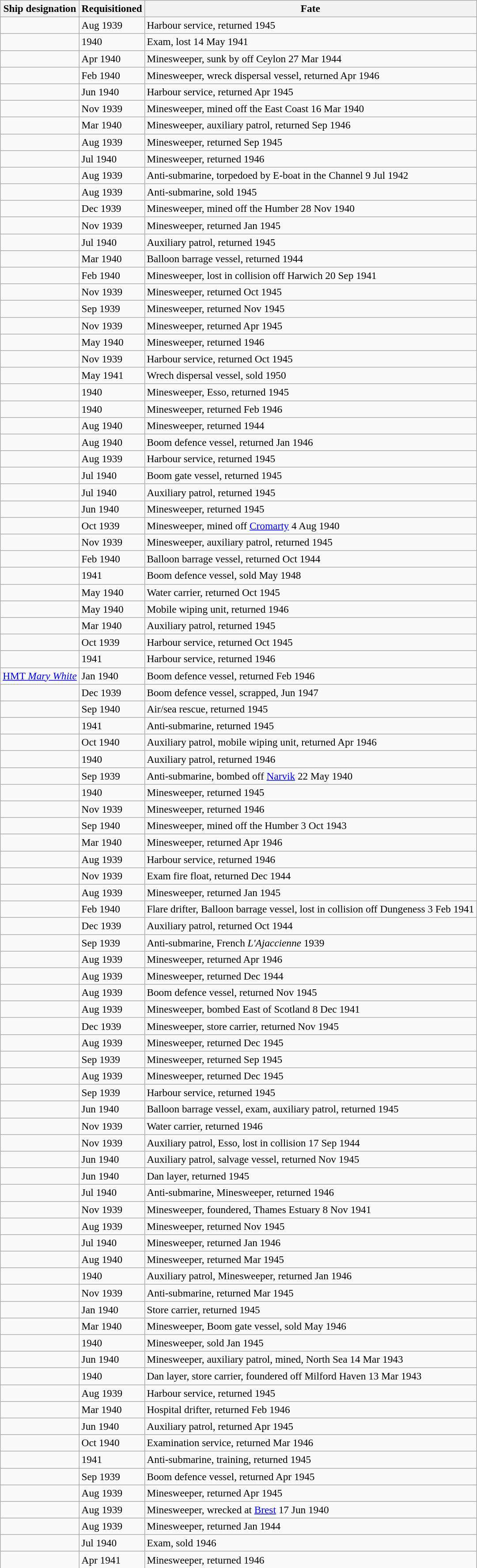<table class="wikitable" style="font-size:97%;">
<tr>
<th>Ship designation</th>
<th>Requisitioned</th>
<th>Fate</th>
</tr>
<tr>
<td></td>
<td>Aug 1939</td>
<td>Harbour service, returned 1945</td>
</tr>
<tr>
<td></td>
<td>1940</td>
<td>Exam, lost 14 May 1941</td>
</tr>
<tr>
<td></td>
<td>Apr 1940</td>
<td>Minesweeper, sunk by  off Ceylon 27 Mar 1944</td>
</tr>
<tr>
<td></td>
<td>Feb 1940</td>
<td>Minesweeper, wreck dispersal vessel, returned Apr 1946</td>
</tr>
<tr>
<td></td>
<td>Jun 1940</td>
<td>Harbour service, returned Apr 1945</td>
</tr>
<tr>
<td></td>
<td>Nov 1939</td>
<td>Minesweeper, mined off the East Coast 16 Mar 1940</td>
</tr>
<tr>
<td></td>
<td>Mar 1940</td>
<td>Minesweeper, auxiliary patrol, returned Sep 1946</td>
</tr>
<tr>
<td></td>
<td>Aug 1939</td>
<td>Minesweeper, returned Sep 1945</td>
</tr>
<tr>
<td></td>
<td>Jul 1940</td>
<td>Minesweeper, returned 1946</td>
</tr>
<tr>
<td></td>
<td>Aug 1939</td>
<td>Anti-submarine, torpedoed by E-boat in the Channel 9 Jul 1942</td>
</tr>
<tr>
<td></td>
<td>Aug 1939</td>
<td>Anti-submarine, sold 1945</td>
</tr>
<tr>
<td></td>
<td>Dec 1939</td>
<td>Minesweeper, mined off the Humber 28 Nov 1940</td>
</tr>
<tr>
<td></td>
<td>Nov 1939</td>
<td>Minesweeper, returned Jan 1945</td>
</tr>
<tr>
<td></td>
<td>Jul 1940</td>
<td>Auxiliary patrol, returned 1945</td>
</tr>
<tr>
<td></td>
<td>Mar 1940</td>
<td>Balloon barrage vessel, returned 1944</td>
</tr>
<tr>
<td></td>
<td>Feb 1940</td>
<td>Minesweeper, lost in collision off Harwich 20 Sep 1941</td>
</tr>
<tr>
<td></td>
<td>Nov 1939</td>
<td>Minesweeper, returned Oct 1945</td>
</tr>
<tr>
<td></td>
<td>Sep 1939</td>
<td>Minesweeper, returned Nov 1945</td>
</tr>
<tr>
<td></td>
<td>Nov 1939</td>
<td>Minesweeper, returned Apr 1945</td>
</tr>
<tr>
<td></td>
<td>May 1940</td>
<td>Minesweeper, returned 1946</td>
</tr>
<tr>
<td></td>
<td>Nov 1939</td>
<td>Harbour service, returned Oct 1945</td>
</tr>
<tr>
<td></td>
<td>May 1941</td>
<td>Wrech dispersal vessel, sold 1950</td>
</tr>
<tr>
<td></td>
<td>1940</td>
<td>Minesweeper, Esso, returned 1945</td>
</tr>
<tr>
<td></td>
<td>1940</td>
<td>Minesweeper, returned Feb 1946</td>
</tr>
<tr>
<td></td>
<td>Aug 1940</td>
<td>Minesweeper, returned 1944</td>
</tr>
<tr>
<td></td>
<td>Aug 1940</td>
<td>Boom defence vessel, returned Jan 1946</td>
</tr>
<tr>
<td></td>
<td>Aug 1939</td>
<td>Harbour service, returned 1945</td>
</tr>
<tr>
<td></td>
<td>Jul 1940</td>
<td>Boom gate vessel, returned 1945</td>
</tr>
<tr>
<td></td>
<td>Jul 1940</td>
<td>Auxiliary patrol, returned 1945</td>
</tr>
<tr>
<td></td>
<td>Jun 1940</td>
<td>Minesweeper, returned 1945</td>
</tr>
<tr>
<td></td>
<td>Oct 1939</td>
<td>Minesweeper, mined off <a href='#'>Cromarty</a> 4 Aug 1940</td>
</tr>
<tr>
<td></td>
<td>Nov 1939</td>
<td>Minesweeper, auxiliary patrol, returned 1945</td>
</tr>
<tr>
<td></td>
<td>Feb 1940</td>
<td>Balloon barrage vessel, returned Oct 1944</td>
</tr>
<tr>
<td></td>
<td>1941</td>
<td>Boom defence vessel, sold May 1948</td>
</tr>
<tr>
<td></td>
<td>May 1940</td>
<td>Water carrier, returned Oct 1945</td>
</tr>
<tr>
<td></td>
<td>May 1940</td>
<td>Mobile wiping unit, returned 1946</td>
</tr>
<tr>
<td></td>
<td>Mar 1940</td>
<td>Auxiliary patrol, returned 1945</td>
</tr>
<tr>
<td></td>
<td>Oct 1939</td>
<td>Harbour service, returned Oct 1945</td>
</tr>
<tr>
<td></td>
<td>1941</td>
<td>Harbour service, returned 1946</td>
</tr>
<tr>
<td><a href='#'>HMT <em>Mary White</em></a></td>
<td>Jan 1940</td>
<td>Boom defence vessel, returned Feb 1946</td>
</tr>
<tr>
<td></td>
<td>Dec 1939</td>
<td>Boom defence vessel, scrapped, Jun 1947</td>
</tr>
<tr>
<td></td>
<td>Sep 1940</td>
<td>Air/sea rescue, returned 1945</td>
</tr>
<tr>
<td></td>
<td>1941</td>
<td>Anti-submarine, returned 1945</td>
</tr>
<tr>
<td></td>
<td>Oct 1940</td>
<td>Auxiliary patrol, mobile wiping unit, returned Apr 1946</td>
</tr>
<tr>
<td></td>
<td>1940</td>
<td>Auxiliary patrol, returned 1946</td>
</tr>
<tr>
<td></td>
<td>Sep 1939</td>
<td>Anti-submarine, bombed off <a href='#'>Narvik</a> 22 May 1940</td>
</tr>
<tr>
<td></td>
<td>1940</td>
<td>Minesweeper, returned 1945</td>
</tr>
<tr>
<td></td>
<td>Nov 1939</td>
<td>Minesweeper, returned 1946</td>
</tr>
<tr>
<td></td>
<td>Sep 1940</td>
<td>Minesweeper, mined off the Humber 3 Oct 1943</td>
</tr>
<tr>
<td></td>
<td>Mar 1940</td>
<td>Minesweeper, returned Apr 1946</td>
</tr>
<tr>
<td></td>
<td>Aug 1939</td>
<td>Harbour service, returned 1946</td>
</tr>
<tr>
<td></td>
<td>Nov 1939</td>
<td>Exam fire float, returned Dec 1944</td>
</tr>
<tr>
<td></td>
<td>Aug 1939</td>
<td>Minesweeper, returned Jan 1945</td>
</tr>
<tr>
<td></td>
<td>Feb 1940</td>
<td>Flare drifter, Balloon barrage vessel, lost in collision off Dungeness 3 Feb 1941</td>
</tr>
<tr>
<td></td>
<td>Dec 1939</td>
<td>Auxiliary patrol, returned Oct 1944</td>
</tr>
<tr>
<td></td>
<td>Sep 1939</td>
<td>Anti-submarine, French <em>L'Ajaccienne</em> 1939</td>
</tr>
<tr>
<td></td>
<td>Aug 1939</td>
<td>Minesweeper, returned Apr 1946</td>
</tr>
<tr>
<td></td>
<td>Aug 1939</td>
<td>Minesweeper, returned Dec 1944</td>
</tr>
<tr>
<td></td>
<td>Aug 1939</td>
<td>Boom defence vessel, returned Nov 1945</td>
</tr>
<tr>
<td></td>
<td>Aug 1939</td>
<td>Minesweeper, bombed East of Scotland 8 Dec 1941</td>
</tr>
<tr>
<td></td>
<td>Dec 1939</td>
<td>Minesweeper, store carrier, returned Nov 1945</td>
</tr>
<tr>
<td></td>
<td>Aug 1939</td>
<td>Minesweeper, returned Dec 1945</td>
</tr>
<tr>
<td></td>
<td>Sep 1939</td>
<td>Minesweeper, returned Sep 1945</td>
</tr>
<tr>
<td></td>
<td>Aug 1939</td>
<td>Minesweeper, returned Dec 1945</td>
</tr>
<tr>
<td></td>
<td>Sep 1939</td>
<td>Harbour service, returned 1945</td>
</tr>
<tr>
<td></td>
<td>Jun 1940</td>
<td>Balloon barrage vessel, exam, auxiliary patrol, returned 1945</td>
</tr>
<tr>
<td></td>
<td>Nov 1939</td>
<td>Water carrier, returned 1946</td>
</tr>
<tr>
<td></td>
<td>Nov 1939</td>
<td>Auxiliary patrol, Esso, lost in collision 17 Sep 1944</td>
</tr>
<tr>
<td></td>
<td>Jun 1940</td>
<td>Auxiliary patrol, salvage vessel, returned Nov 1945</td>
</tr>
<tr>
<td></td>
<td>Jun 1940</td>
<td>Dan layer, returned 1945</td>
</tr>
<tr>
<td></td>
<td>Jul 1940</td>
<td>Anti-submarine, Minesweeper, returned 1946</td>
</tr>
<tr>
<td></td>
<td>Nov 1939</td>
<td>Minesweeper, foundered, Thames Estuary 8 Nov 1941</td>
</tr>
<tr>
<td></td>
<td>Aug 1939</td>
<td>Minesweeper, returned Nov 1945</td>
</tr>
<tr>
<td></td>
<td>Jul 1940</td>
<td>Minesweeper, returned Jan 1946</td>
</tr>
<tr>
<td></td>
<td>Aug 1940</td>
<td>Minesweeper, returned Mar 1945</td>
</tr>
<tr>
<td></td>
<td>1940</td>
<td>Auxiliary patrol, Minesweeper, returned Jan 1946</td>
</tr>
<tr>
<td></td>
<td>Nov 1939</td>
<td>Anti-submarine, returned Mar 1945</td>
</tr>
<tr>
<td></td>
<td>Jan 1940</td>
<td>Store carrier, returned 1945</td>
</tr>
<tr>
<td></td>
<td>Mar 1940</td>
<td>Minesweeper, Boom gate vessel, sold May 1946</td>
</tr>
<tr>
<td></td>
<td>1940</td>
<td>Minesweeper, sold Jan 1945</td>
</tr>
<tr>
<td></td>
<td>Jun 1940</td>
<td>Minesweeper, auxiliary patrol, mined, North Sea 14 Mar 1943</td>
</tr>
<tr>
<td></td>
<td>1940</td>
<td>Dan layer, store carrier, foundered off Milford Haven 13 Mar 1943</td>
</tr>
<tr>
<td></td>
<td>Aug 1939</td>
<td>Harbour service, returned 1945</td>
</tr>
<tr>
<td></td>
<td>Mar 1940</td>
<td>Hospital drifter, returned Feb 1946</td>
</tr>
<tr>
<td></td>
<td>Jun 1940</td>
<td>Auxiliary patrol, returned Apr 1945</td>
</tr>
<tr>
<td></td>
<td>Oct 1940</td>
<td>Examination service, returned Mar 1946</td>
</tr>
<tr>
<td></td>
<td>1941</td>
<td>Anti-submarine, training, returned 1945</td>
</tr>
<tr>
<td></td>
<td>Sep 1939</td>
<td>Boom defence vessel, returned Apr 1945</td>
</tr>
<tr>
<td></td>
<td>Aug 1939</td>
<td>Minesweeper, returned Apr 1945</td>
</tr>
<tr>
<td></td>
<td>Aug 1939</td>
<td>Minesweeper, wrecked at <a href='#'>Brest</a> 17 Jun 1940</td>
</tr>
<tr>
<td></td>
<td>Aug 1939</td>
<td>Minesweeper, returned Jan 1944</td>
</tr>
<tr>
<td></td>
<td>Jul 1940</td>
<td>Exam, sold 1946</td>
</tr>
<tr>
<td></td>
<td>Apr 1941</td>
<td>Minesweeper, returned 1946</td>
</tr>
<tr>
</tr>
</table>
